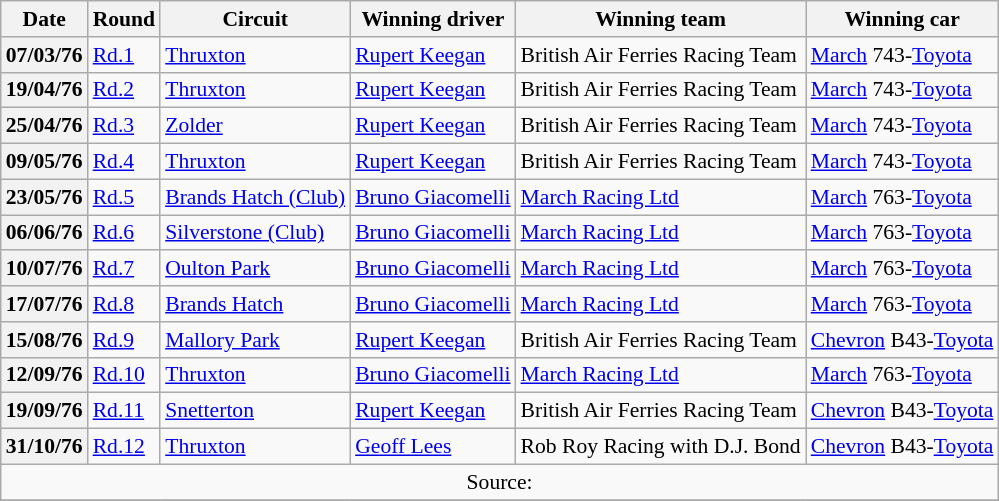<table class="wikitable" style="font-size: 90%;">
<tr>
<th>Date</th>
<th>Round</th>
<th>Circuit</th>
<th>Winning driver</th>
<th>Winning team</th>
<th>Winning car</th>
</tr>
<tr>
<th>07/03/76</th>
<td><a href='#'>Rd.1</a></td>
<td> <a href='#'>Thruxton</a></td>
<td> <a href='#'>Rupert Keegan</a></td>
<td>British Air Ferries Racing Team</td>
<td><a href='#'>March</a> 743-<a href='#'>Toyota</a></td>
</tr>
<tr>
<th>19/04/76</th>
<td><a href='#'>Rd.2</a></td>
<td> <a href='#'>Thruxton</a></td>
<td> <a href='#'>Rupert Keegan</a></td>
<td>British Air Ferries Racing Team</td>
<td><a href='#'>March</a> 743-<a href='#'>Toyota</a></td>
</tr>
<tr>
<th>25/04/76</th>
<td><a href='#'>Rd.3</a></td>
<td> <a href='#'>Zolder</a></td>
<td> <a href='#'>Rupert Keegan</a></td>
<td>British Air Ferries Racing Team</td>
<td><a href='#'>March</a> 743-<a href='#'>Toyota</a></td>
</tr>
<tr>
<th>09/05/76</th>
<td><a href='#'>Rd.4</a></td>
<td> <a href='#'>Thruxton</a></td>
<td> <a href='#'>Rupert Keegan</a></td>
<td>British Air Ferries Racing Team</td>
<td><a href='#'>March</a> 743-<a href='#'>Toyota</a></td>
</tr>
<tr>
<th>23/05/76</th>
<td><a href='#'>Rd.5</a></td>
<td> <a href='#'>Brands Hatch (Club)</a></td>
<td> <a href='#'>Bruno Giacomelli</a></td>
<td><a href='#'>March Racing Ltd</a></td>
<td><a href='#'>March</a> 763-<a href='#'>Toyota</a></td>
</tr>
<tr>
<th>06/06/76</th>
<td><a href='#'>Rd.6</a></td>
<td> <a href='#'>Silverstone (Club)</a></td>
<td> <a href='#'>Bruno Giacomelli</a></td>
<td><a href='#'>March Racing Ltd</a></td>
<td><a href='#'>March</a> 763-<a href='#'>Toyota</a></td>
</tr>
<tr>
<th>10/07/76</th>
<td><a href='#'>Rd.7</a></td>
<td> <a href='#'>Oulton Park</a></td>
<td> <a href='#'>Bruno Giacomelli</a></td>
<td><a href='#'>March Racing Ltd</a></td>
<td><a href='#'>March</a> 763-<a href='#'>Toyota</a></td>
</tr>
<tr>
<th>17/07/76</th>
<td><a href='#'>Rd.8</a></td>
<td> <a href='#'>Brands Hatch</a></td>
<td> <a href='#'>Bruno Giacomelli</a></td>
<td><a href='#'>March Racing Ltd</a></td>
<td><a href='#'>March</a> 763-<a href='#'>Toyota</a></td>
</tr>
<tr>
<th>15/08/76</th>
<td><a href='#'>Rd.9</a></td>
<td> <a href='#'>Mallory Park</a></td>
<td> <a href='#'>Rupert Keegan</a></td>
<td>British Air Ferries Racing Team</td>
<td><a href='#'>Chevron</a> B43-<a href='#'>Toyota</a></td>
</tr>
<tr>
<th>12/09/76</th>
<td><a href='#'>Rd.10</a></td>
<td> <a href='#'>Thruxton</a></td>
<td> <a href='#'>Bruno Giacomelli</a></td>
<td><a href='#'>March Racing Ltd</a></td>
<td><a href='#'>March</a> 763-<a href='#'>Toyota</a></td>
</tr>
<tr>
<th>19/09/76</th>
<td><a href='#'>Rd.11</a></td>
<td> <a href='#'>Snetterton</a></td>
<td> <a href='#'>Rupert Keegan</a></td>
<td>British Air Ferries Racing Team</td>
<td><a href='#'>Chevron</a> B43-<a href='#'>Toyota</a></td>
</tr>
<tr>
<th>31/10/76</th>
<td><a href='#'>Rd.12</a></td>
<td> <a href='#'>Thruxton</a></td>
<td> <a href='#'>Geoff Lees</a></td>
<td>Rob Roy Racing with D.J. Bond</td>
<td><a href='#'>Chevron</a> B43-<a href='#'>Toyota</a></td>
</tr>
<tr>
<td colspan=6 align=center>Source:</td>
</tr>
<tr>
</tr>
</table>
